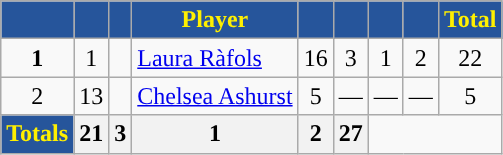<table class="wikitable" style="text-align:center">
<tr>
<th style="background:#26559B; color:#FFF000; "></th>
<th style="background:#26559B; color:#FFF000; "></th>
<th style="background:#26559B; color:#FFF000; "></th>
<th style="background:#26559B; color:#FFF000; ">Player</th>
<th style="background:#26559B; color:#FFF000; "></th>
<th style="background:#26559B; color:#FFF000; "></th>
<th style="background:#26559B; color:#FFF000; "></th>
<th style="background:#26559B; color:#FFF000; "></th>
<th style="background:#26559B; color:#FFF000; ">Total</th>
</tr>
<tr>
<td><strong>1</strong></td>
<td>1</td>
<td></td>
<td align="left"><a href='#'>Laura Ràfols</a></td>
<td>16</td>
<td>3</td>
<td>1</td>
<td>2</td>
<td>22</td>
</tr>
<tr>
<td>2</td>
<td>13</td>
<td></td>
<td align="left"><a href='#'>Chelsea Ashurst</a></td>
<td>5</td>
<td>—</td>
<td>—</td>
<td>—</td>
<td>5</td>
</tr>
<tr>
<th style="background:#26559B; color:#FFF000; "><strong>Totals</strong></th>
<th>21</th>
<th>3</th>
<th>1</th>
<th>2</th>
<th>27</th>
</tr>
</table>
